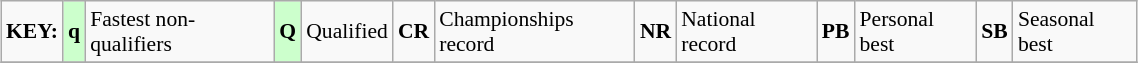<table class="wikitable" style="margin:0.5em auto; font-size:90%;position:relative;" width=60%>
<tr>
<td><strong>KEY:</strong></td>
<td bgcolor=ccffcc align=center><strong>q</strong></td>
<td>Fastest non-qualifiers</td>
<td bgcolor=ccffcc align=center><strong>Q</strong></td>
<td>Qualified</td>
<td align=center><strong>CR</strong></td>
<td>Championships record</td>
<td align=center><strong>NR</strong></td>
<td>National record</td>
<td align=center><strong>PB</strong></td>
<td>Personal best</td>
<td align=center><strong>SB</strong></td>
<td>Seasonal best</td>
</tr>
<tr>
</tr>
</table>
